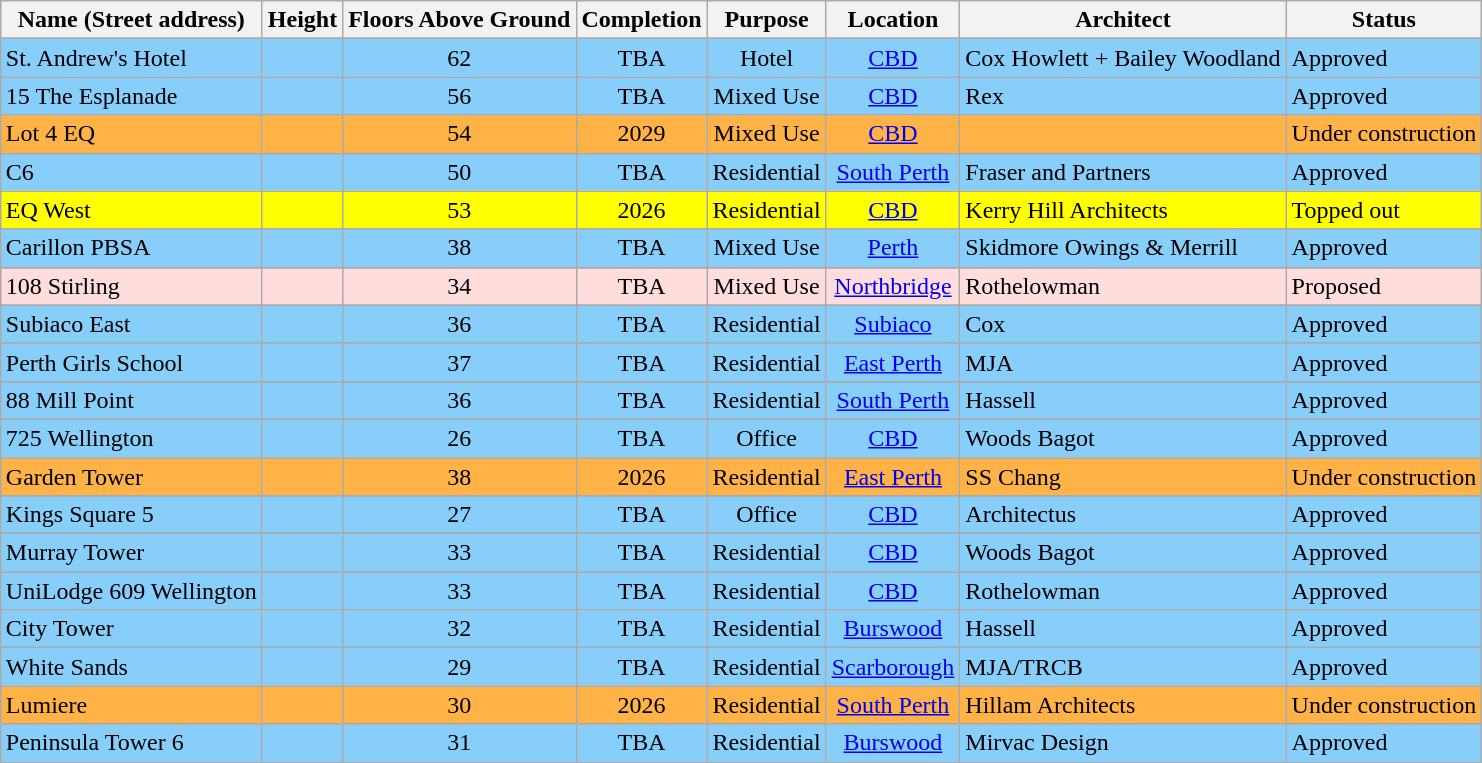<table class="wikitable sortable" style="text-align:left; margin:auto;">
<tr>
<th align="center">Name (Street address)</th>
<th align="center">Height</th>
<th align="center">Floors Above Ground</th>
<th align="center">Completion</th>
<th align="center">Purpose</th>
<th>Location</th>
<th align="center">Architect</th>
<th align="center">Status</th>
</tr>
<tr>
</tr>
<tr style="background:#87CEFA;">
<td>St. Andrew's Hotel</td>
<td align="center"></td>
<td align="center">62</td>
<td align="center">TBA</td>
<td align="center">Hotel</td>
<td align="center"><a href='#'>CBD</a></td>
<td>Cox Howlett + Bailey Woodland</td>
<td>Approved</td>
</tr>
<tr style="background:#87CEFA;">
<td>15 The Esplanade</td>
<td align="center"></td>
<td align="center">56</td>
<td align="center">TBA</td>
<td align="center">Mixed Use</td>
<td align="center"><a href='#'>CBD</a></td>
<td>Rex</td>
<td>Approved</td>
</tr>
<tr style="background:#FFB347;">
<td>Lot 4 EQ</td>
<td align="center"></td>
<td align="center">54</td>
<td align="center">2029</td>
<td align="center">Mixed Use</td>
<td align="center"><a href='#'>CBD</a></td>
<td></td>
<td>Under construction</td>
</tr>
<tr style="background:#87CEFA;">
<td>C6</td>
<td align="center"></td>
<td align="center">50</td>
<td align="center">TBA</td>
<td align="center">Residential</td>
<td align="center"><a href='#'>South Perth</a></td>
<td>Fraser and Partners</td>
<td>Approved</td>
</tr>
<tr style="background:#ffff00;">
<td>EQ West</td>
<td align="center"></td>
<td align="center">53</td>
<td align="center">2026</td>
<td align="center">Residential</td>
<td align="center"><a href='#'>CBD</a></td>
<td>Kerry Hill Architects</td>
<td>Topped out</td>
</tr>
<tr>
</tr>
<tr style="background:#87CEFA;">
<td>Carillon PBSA</td>
<td align="center"></td>
<td align="center">38</td>
<td align="center">TBA</td>
<td align="center">Mixed Use</td>
<td align="center"><a href='#'>Perth</a></td>
<td>Skidmore Owings & Merrill</td>
<td>Approved</td>
</tr>
<tr>
</tr>
<tr style="background:#fdd;">
<td>108 Stirling</td>
<td align="center"></td>
<td align="center">34</td>
<td align="center">TBA</td>
<td align="center">Mixed Use</td>
<td align="center"><a href='#'>Northbridge</a></td>
<td>Rothelowman</td>
<td>Proposed</td>
</tr>
<tr>
</tr>
<tr style="background:#87CEFA;">
<td>Subiaco East</td>
<td align="center"></td>
<td align="center">36</td>
<td align="center">TBA</td>
<td align="center">Residential</td>
<td align="center"><a href='#'>Subiaco</a></td>
<td>Cox</td>
<td>Approved</td>
</tr>
<tr>
</tr>
<tr style="background:#87CEFA;">
<td>Perth Girls School</td>
<td align="center"></td>
<td align="center">37</td>
<td align="center">TBA</td>
<td align="center">Residential</td>
<td align="center"><a href='#'>East Perth</a></td>
<td>MJA</td>
<td>Approved</td>
</tr>
<tr>
</tr>
<tr style="background:#87CEFA;">
<td>88 Mill Point</td>
<td align="center"></td>
<td align="center">36</td>
<td align="center">TBA</td>
<td align="center">Residential</td>
<td align="center"><a href='#'>South Perth</a></td>
<td>Hassell</td>
<td>Approved</td>
</tr>
<tr>
</tr>
<tr style="background:#87CEFA;">
<td>725 Wellington</td>
<td align="center"></td>
<td align="center">26</td>
<td align="center">TBA</td>
<td align="center">Office</td>
<td align="center"><a href='#'>CBD</a></td>
<td>Woods Bagot</td>
<td>Approved</td>
</tr>
<tr style="background:#FFB347;">
<td>Garden Tower</td>
<td align="center"></td>
<td align="center">38</td>
<td align="center">2026</td>
<td align="center">Residential</td>
<td align="center"><a href='#'>East Perth</a></td>
<td>SS Chang</td>
<td>Under construction</td>
</tr>
<tr>
</tr>
<tr>
</tr>
<tr>
</tr>
<tr>
</tr>
<tr>
</tr>
<tr style="background:#87CEFA;">
<td>Kings Square 5</td>
<td align="center"></td>
<td align="center">27</td>
<td align="center">TBA</td>
<td align="center">Office</td>
<td align="center"><a href='#'>CBD</a></td>
<td>Architectus</td>
<td>Approved</td>
</tr>
<tr>
</tr>
<tr style="background:#87CEFA;">
<td>Murray Tower</td>
<td align="center"></td>
<td align="center">33</td>
<td align="center">TBA</td>
<td align="center">Residential</td>
<td align="center"><a href='#'>CBD</a></td>
<td>Woods Bagot</td>
<td>Approved</td>
</tr>
<tr>
</tr>
<tr style="background:#87CEFA;">
<td>UniLodge 609 Wellington</td>
<td align="center"></td>
<td align="center">33</td>
<td align="center">TBA</td>
<td align="center">Residential</td>
<td align="center"><a href='#'>CBD</a></td>
<td>Rothelowman</td>
<td>Approved</td>
</tr>
<tr style="background:#87CEFA;">
<td>City Tower</td>
<td align="center"></td>
<td align="center">32</td>
<td align="center">TBA</td>
<td align="center">Residential</td>
<td align="center"><a href='#'>Burswood</a></td>
<td>Hassell</td>
<td>Approved</td>
</tr>
<tr style="background:#87CEFA;">
<td>White Sands</td>
<td align="center"></td>
<td align="center">29</td>
<td align="center">TBA</td>
<td align="center">Residential</td>
<td align="center"><a href='#'>Scarborough</a></td>
<td>MJA/TRCB</td>
<td>Approved</td>
</tr>
<tr style="background:#FFB347;">
<td>Lumiere</td>
<td align="center"></td>
<td align="center">30</td>
<td align="center">2026</td>
<td align="center">Residential</td>
<td align="center"><a href='#'>South Perth</a></td>
<td>Hillam Architects</td>
<td>Under construction</td>
</tr>
<tr>
</tr>
<tr style="background:#87CEFA;">
<td>Peninsula Tower 6</td>
<td align="center"></td>
<td align="center">31</td>
<td align="center">TBA</td>
<td align="center">Residential</td>
<td align="center"><a href='#'>Burswood</a></td>
<td>Mirvac Design</td>
<td>Approved</td>
</tr>
<tr>
</tr>
</table>
